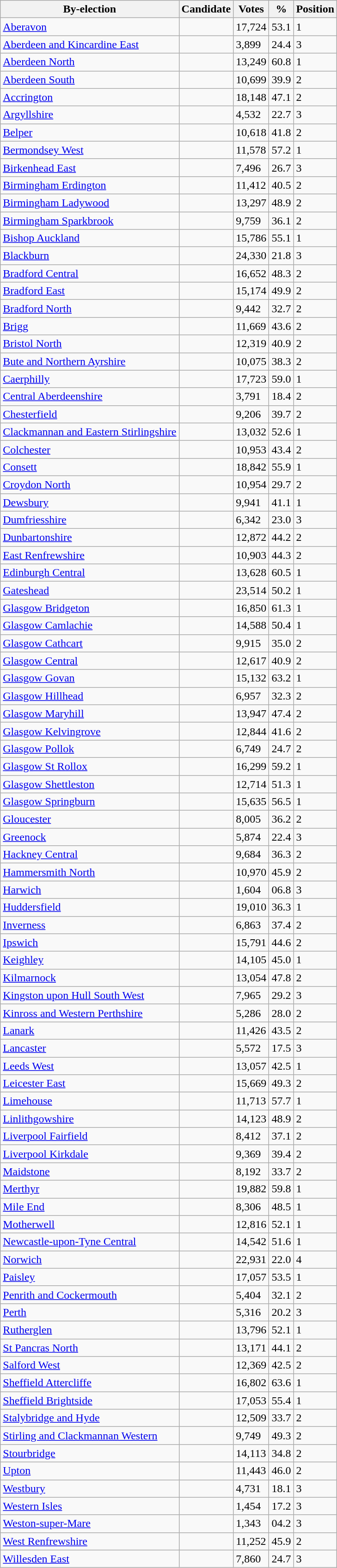<table class="wikitable sortable">
<tr>
<th>By-election</th>
<th>Candidate</th>
<th>Votes</th>
<th>%</th>
<th>Position</th>
</tr>
<tr>
<td><a href='#'>Aberavon</a></td>
<td></td>
<td>17,724</td>
<td>53.1</td>
<td>1</td>
</tr>
<tr>
<td><a href='#'>Aberdeen and Kincardine East</a></td>
<td></td>
<td>3,899</td>
<td>24.4</td>
<td>3</td>
</tr>
<tr>
<td><a href='#'>Aberdeen North</a></td>
<td></td>
<td>13,249</td>
<td>60.8</td>
<td>1</td>
</tr>
<tr>
<td><a href='#'>Aberdeen South</a></td>
<td></td>
<td>10,699</td>
<td>39.9</td>
<td>2</td>
</tr>
<tr>
<td><a href='#'>Accrington</a></td>
<td></td>
<td>18,148</td>
<td>47.1</td>
<td>2</td>
</tr>
<tr>
<td><a href='#'>Argyllshire</a></td>
<td></td>
<td>4,532</td>
<td>22.7</td>
<td>3</td>
</tr>
<tr>
<td><a href='#'>Belper</a></td>
<td></td>
<td>10,618</td>
<td>41.8</td>
<td>2</td>
</tr>
<tr>
<td><a href='#'>Bermondsey West</a></td>
<td></td>
<td>11,578</td>
<td>57.2</td>
<td>1</td>
</tr>
<tr>
<td><a href='#'>Birkenhead East</a></td>
<td></td>
<td>7,496</td>
<td>26.7</td>
<td>3</td>
</tr>
<tr>
<td><a href='#'>Birmingham Erdington</a></td>
<td></td>
<td>11,412</td>
<td>40.5</td>
<td>2</td>
</tr>
<tr>
<td><a href='#'>Birmingham Ladywood</a></td>
<td></td>
<td>13,297</td>
<td>48.9</td>
<td>2</td>
</tr>
<tr>
<td><a href='#'>Birmingham Sparkbrook</a></td>
<td></td>
<td>9,759</td>
<td>36.1</td>
<td>2</td>
</tr>
<tr>
<td><a href='#'>Bishop Auckland</a></td>
<td></td>
<td>15,786</td>
<td>55.1</td>
<td>1</td>
</tr>
<tr>
<td><a href='#'>Blackburn</a></td>
<td></td>
<td>24,330</td>
<td>21.8</td>
<td>3</td>
</tr>
<tr>
<td><a href='#'>Bradford Central</a></td>
<td></td>
<td>16,652</td>
<td>48.3</td>
<td>2</td>
</tr>
<tr>
<td><a href='#'>Bradford East</a></td>
<td></td>
<td>15,174</td>
<td>49.9</td>
<td>2</td>
</tr>
<tr>
<td><a href='#'>Bradford North</a></td>
<td></td>
<td>9,442</td>
<td>32.7</td>
<td>2</td>
</tr>
<tr>
<td><a href='#'>Brigg</a></td>
<td></td>
<td>11,669</td>
<td>43.6</td>
<td>2</td>
</tr>
<tr>
<td><a href='#'>Bristol North</a></td>
<td></td>
<td>12,319</td>
<td>40.9</td>
<td>2</td>
</tr>
<tr>
<td><a href='#'>Bute and Northern Ayrshire</a></td>
<td></td>
<td>10,075</td>
<td>38.3</td>
<td>2</td>
</tr>
<tr>
<td><a href='#'>Caerphilly</a></td>
<td></td>
<td>17,723</td>
<td>59.0</td>
<td>1</td>
</tr>
<tr>
<td><a href='#'>Central Aberdeenshire</a></td>
<td></td>
<td>3,791</td>
<td>18.4</td>
<td>2</td>
</tr>
<tr>
<td><a href='#'>Chesterfield</a></td>
<td></td>
<td>9,206</td>
<td>39.7</td>
<td>2</td>
</tr>
<tr>
<td><a href='#'>Clackmannan and Eastern Stirlingshire</a></td>
<td></td>
<td>13,032</td>
<td>52.6</td>
<td>1</td>
</tr>
<tr>
<td><a href='#'>Colchester</a></td>
<td></td>
<td>10,953</td>
<td>43.4</td>
<td>2</td>
</tr>
<tr>
<td><a href='#'>Consett</a></td>
<td></td>
<td>18,842</td>
<td>55.9</td>
<td>1</td>
</tr>
<tr>
<td><a href='#'>Croydon North</a></td>
<td></td>
<td>10,954</td>
<td>29.7</td>
<td>2</td>
</tr>
<tr>
<td><a href='#'>Dewsbury</a></td>
<td></td>
<td>9,941</td>
<td>41.1</td>
<td>1</td>
</tr>
<tr>
<td><a href='#'>Dumfriesshire</a></td>
<td></td>
<td>6,342</td>
<td>23.0</td>
<td>3</td>
</tr>
<tr>
<td><a href='#'>Dunbartonshire</a></td>
<td></td>
<td>12,872</td>
<td>44.2</td>
<td>2</td>
</tr>
<tr>
<td><a href='#'>East Renfrewshire</a></td>
<td></td>
<td>10,903</td>
<td>44.3</td>
<td>2</td>
</tr>
<tr>
<td><a href='#'>Edinburgh Central</a></td>
<td></td>
<td>13,628</td>
<td>60.5</td>
<td>1</td>
</tr>
<tr>
<td><a href='#'>Gateshead</a></td>
<td></td>
<td>23,514</td>
<td>50.2</td>
<td>1</td>
</tr>
<tr>
<td><a href='#'>Glasgow Bridgeton</a></td>
<td></td>
<td>16,850</td>
<td>61.3</td>
<td>1</td>
</tr>
<tr>
<td><a href='#'>Glasgow Camlachie</a></td>
<td></td>
<td>14,588</td>
<td>50.4</td>
<td>1</td>
</tr>
<tr>
<td><a href='#'>Glasgow Cathcart</a></td>
<td></td>
<td>9,915</td>
<td>35.0</td>
<td>2</td>
</tr>
<tr>
<td><a href='#'>Glasgow Central</a></td>
<td></td>
<td>12,617</td>
<td>40.9</td>
<td>2</td>
</tr>
<tr>
<td><a href='#'>Glasgow Govan</a></td>
<td></td>
<td>15,132</td>
<td>63.2</td>
<td>1</td>
</tr>
<tr>
<td><a href='#'>Glasgow Hillhead</a></td>
<td></td>
<td>6,957</td>
<td>32.3</td>
<td>2</td>
</tr>
<tr>
<td><a href='#'>Glasgow Maryhill</a></td>
<td></td>
<td>13,947</td>
<td>47.4</td>
<td>2</td>
</tr>
<tr>
<td><a href='#'>Glasgow Kelvingrove</a></td>
<td></td>
<td>12,844</td>
<td>41.6</td>
<td>2</td>
</tr>
<tr>
<td><a href='#'>Glasgow Pollok</a></td>
<td></td>
<td>6,749</td>
<td>24.7</td>
<td>2</td>
</tr>
<tr>
<td><a href='#'>Glasgow St Rollox</a></td>
<td></td>
<td>16,299</td>
<td>59.2</td>
<td>1</td>
</tr>
<tr>
<td><a href='#'>Glasgow Shettleston</a></td>
<td></td>
<td>12,714</td>
<td>51.3</td>
<td>1</td>
</tr>
<tr>
<td><a href='#'>Glasgow Springburn</a></td>
<td></td>
<td>15,635</td>
<td>56.5</td>
<td>1</td>
</tr>
<tr>
<td><a href='#'>Gloucester</a></td>
<td></td>
<td>8,005</td>
<td>36.2</td>
<td>2</td>
</tr>
<tr>
<td><a href='#'>Greenock</a></td>
<td></td>
<td>5,874</td>
<td>22.4</td>
<td>3</td>
</tr>
<tr>
<td><a href='#'>Hackney Central</a></td>
<td></td>
<td>9,684</td>
<td>36.3</td>
<td>2</td>
</tr>
<tr>
<td><a href='#'>Hammersmith North</a></td>
<td></td>
<td>10,970</td>
<td>45.9</td>
<td>2</td>
</tr>
<tr>
<td><a href='#'>Harwich</a></td>
<td></td>
<td>1,604</td>
<td>06.8</td>
<td>3</td>
</tr>
<tr>
<td><a href='#'>Huddersfield</a></td>
<td></td>
<td>19,010</td>
<td>36.3</td>
<td>1</td>
</tr>
<tr>
<td><a href='#'>Inverness</a></td>
<td></td>
<td>6,863</td>
<td>37.4</td>
<td>2</td>
</tr>
<tr>
<td><a href='#'>Ipswich</a></td>
<td></td>
<td>15,791</td>
<td>44.6</td>
<td>2</td>
</tr>
<tr>
<td><a href='#'>Keighley</a></td>
<td></td>
<td>14,105</td>
<td>45.0</td>
<td>1</td>
</tr>
<tr>
<td><a href='#'>Kilmarnock</a></td>
<td></td>
<td>13,054</td>
<td>47.8</td>
<td>2</td>
</tr>
<tr>
<td><a href='#'>Kingston upon Hull South West</a></td>
<td></td>
<td>7,965</td>
<td>29.2</td>
<td>3</td>
</tr>
<tr>
<td><a href='#'>Kinross and Western Perthshire</a></td>
<td></td>
<td>5,286</td>
<td>28.0</td>
<td>2</td>
</tr>
<tr>
<td><a href='#'>Lanark</a></td>
<td></td>
<td>11,426</td>
<td>43.5</td>
<td>2</td>
</tr>
<tr>
<td><a href='#'>Lancaster</a></td>
<td></td>
<td>5,572</td>
<td>17.5</td>
<td>3</td>
</tr>
<tr>
<td><a href='#'>Leeds West</a></td>
<td></td>
<td>13,057</td>
<td>42.5</td>
<td>1</td>
</tr>
<tr>
<td><a href='#'>Leicester East</a></td>
<td></td>
<td>15,669</td>
<td>49.3</td>
<td>2</td>
</tr>
<tr>
<td><a href='#'>Limehouse</a></td>
<td></td>
<td>11,713</td>
<td>57.7</td>
<td>1</td>
</tr>
<tr>
<td><a href='#'>Linlithgowshire</a></td>
<td></td>
<td>14,123</td>
<td>48.9</td>
<td>2</td>
</tr>
<tr>
<td><a href='#'>Liverpool Fairfield</a></td>
<td></td>
<td>8,412</td>
<td>37.1</td>
<td>2</td>
</tr>
<tr>
<td><a href='#'>Liverpool Kirkdale</a></td>
<td></td>
<td>9,369</td>
<td>39.4</td>
<td>2</td>
</tr>
<tr>
<td><a href='#'>Maidstone</a></td>
<td></td>
<td>8,192</td>
<td>33.7</td>
<td>2</td>
</tr>
<tr>
<td><a href='#'>Merthyr</a></td>
<td></td>
<td>19,882</td>
<td>59.8</td>
<td>1</td>
</tr>
<tr>
<td><a href='#'>Mile End</a></td>
<td></td>
<td>8,306</td>
<td>48.5</td>
<td>1</td>
</tr>
<tr>
<td><a href='#'>Motherwell</a></td>
<td></td>
<td>12,816</td>
<td>52.1</td>
<td>1</td>
</tr>
<tr>
<td><a href='#'>Newcastle-upon-Tyne Central</a></td>
<td></td>
<td>14,542</td>
<td>51.6</td>
<td>1</td>
</tr>
<tr>
<td><a href='#'>Norwich</a></td>
<td></td>
<td>22,931</td>
<td>22.0</td>
<td>4</td>
</tr>
<tr>
<td><a href='#'>Paisley</a></td>
<td></td>
<td>17,057</td>
<td>53.5</td>
<td>1</td>
</tr>
<tr>
<td><a href='#'>Penrith and Cockermouth</a></td>
<td></td>
<td>5,404</td>
<td>32.1</td>
<td>2</td>
</tr>
<tr>
<td><a href='#'>Perth</a></td>
<td></td>
<td>5,316</td>
<td>20.2</td>
<td>3</td>
</tr>
<tr>
<td><a href='#'>Rutherglen</a></td>
<td></td>
<td>13,796</td>
<td>52.1</td>
<td>1</td>
</tr>
<tr>
<td><a href='#'>St Pancras North</a></td>
<td></td>
<td>13,171</td>
<td>44.1</td>
<td>2</td>
</tr>
<tr>
<td><a href='#'>Salford West</a></td>
<td></td>
<td>12,369</td>
<td>42.5</td>
<td>2</td>
</tr>
<tr>
<td><a href='#'>Sheffield Attercliffe</a></td>
<td></td>
<td>16,802</td>
<td>63.6</td>
<td>1</td>
</tr>
<tr>
<td><a href='#'>Sheffield Brightside</a></td>
<td></td>
<td>17,053</td>
<td>55.4</td>
<td>1</td>
</tr>
<tr>
<td><a href='#'>Stalybridge and Hyde</a></td>
<td></td>
<td>12,509</td>
<td>33.7</td>
<td>2</td>
</tr>
<tr>
<td><a href='#'>Stirling and Clackmannan Western</a></td>
<td></td>
<td>9,749</td>
<td>49.3</td>
<td>2</td>
</tr>
<tr>
<td><a href='#'>Stourbridge</a></td>
<td></td>
<td>14,113</td>
<td>34.8</td>
<td>2</td>
</tr>
<tr>
<td><a href='#'>Upton</a></td>
<td></td>
<td>11,443</td>
<td>46.0</td>
<td>2</td>
</tr>
<tr>
<td><a href='#'>Westbury</a></td>
<td></td>
<td>4,731</td>
<td>18.1</td>
<td>3</td>
</tr>
<tr>
<td><a href='#'>Western Isles</a></td>
<td></td>
<td>1,454</td>
<td>17.2</td>
<td>3</td>
</tr>
<tr>
<td><a href='#'>Weston-super-Mare</a></td>
<td></td>
<td>1,343</td>
<td>04.2</td>
<td>3</td>
</tr>
<tr>
<td><a href='#'>West Renfrewshire</a></td>
<td></td>
<td>11,252</td>
<td>45.9</td>
<td>2</td>
</tr>
<tr>
<td><a href='#'>Willesden East</a></td>
<td></td>
<td>7,860</td>
<td>24.7</td>
<td>3</td>
</tr>
</table>
